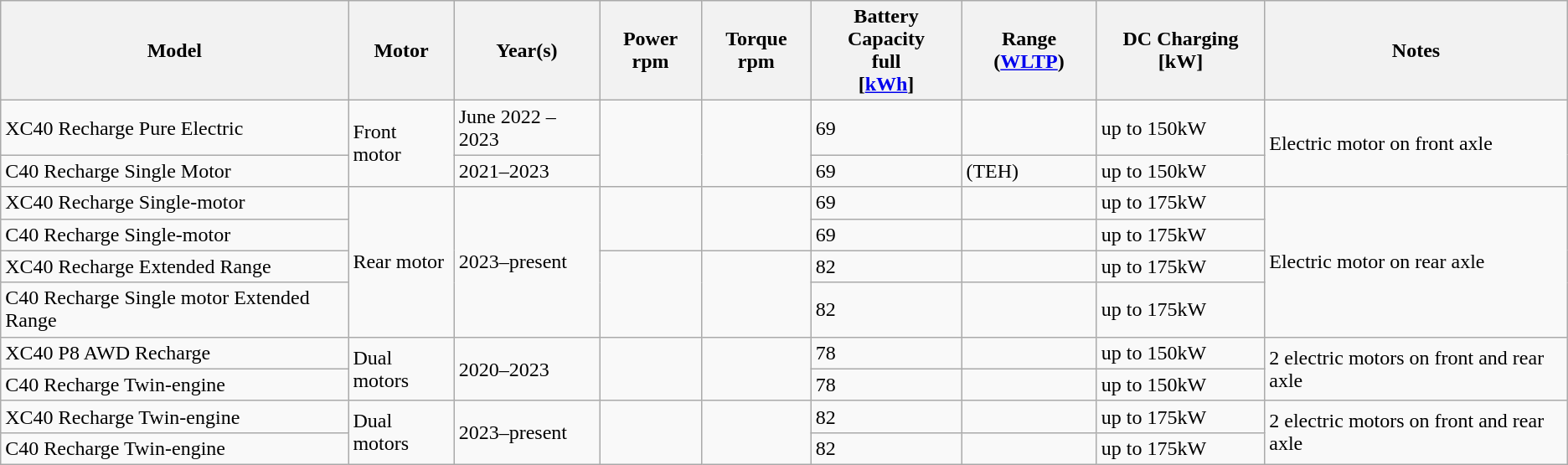<table class="wikitable collapsible">
<tr>
<th>Model</th>
<th>Motor</th>
<th>Year(s)</th>
<th>Power rpm</th>
<th>Torque rpm</th>
<th><strong>Battery Capacity</strong><br>full<br>[<a href='#'>kWh</a>]</th>
<th>Range (<a href='#'>WLTP</a>)</th>
<th>DC Charging [kW]</th>
<th>Notes</th>
</tr>
<tr>
<td>XC40 Recharge Pure Electric</td>
<td rowspan="2">Front motor</td>
<td>June 2022 – 2023</td>
<td rowspan="2"></td>
<td rowspan="2"></td>
<td>69</td>
<td></td>
<td>up to 150kW</td>
<td rowspan="2">Electric motor on front axle</td>
</tr>
<tr>
<td>C40 Recharge Single Motor</td>
<td>2021–2023</td>
<td>69</td>
<td> (TEH)</td>
<td>up to 150kW</td>
</tr>
<tr>
<td>XC40 Recharge Single-motor</td>
<td rowspan="4">Rear motor</td>
<td rowspan="4">2023–present</td>
<td rowspan="2"></td>
<td rowspan="2"></td>
<td>69</td>
<td></td>
<td>up to 175kW</td>
<td rowspan="4">Electric motor on rear axle</td>
</tr>
<tr>
<td>C40 Recharge Single-motor</td>
<td>69</td>
<td></td>
<td>up to 175kW</td>
</tr>
<tr>
<td>XC40 Recharge Extended Range</td>
<td rowspan="2"></td>
<td rowspan="2"></td>
<td>82</td>
<td></td>
<td>up to 175kW</td>
</tr>
<tr>
<td>C40 Recharge Single motor Extended Range</td>
<td>82</td>
<td></td>
<td>up to 175kW</td>
</tr>
<tr>
<td>XC40 P8 AWD Recharge</td>
<td rowspan="2">Dual motors</td>
<td rowspan="2">2020–2023</td>
<td rowspan="2"></td>
<td rowspan="2"></td>
<td>78</td>
<td></td>
<td>up to 150kW</td>
<td rowspan="2">2 electric motors on front and rear axle</td>
</tr>
<tr>
<td>C40 Recharge Twin-engine</td>
<td>78</td>
<td></td>
<td>up to 150kW</td>
</tr>
<tr>
<td>XC40 Recharge Twin-engine</td>
<td rowspan="2">Dual motors</td>
<td rowspan="2">2023–present</td>
<td rowspan="2"></td>
<td rowspan="2"></td>
<td>82</td>
<td></td>
<td>up to 175kW</td>
<td rowspan="2">2 electric motors on front and rear axle</td>
</tr>
<tr>
<td>C40 Recharge Twin-engine</td>
<td>82</td>
<td></td>
<td>up to 175kW</td>
</tr>
</table>
